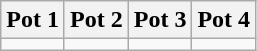<table class="wikitable">
<tr>
<th>Pot 1</th>
<th>Pot 2</th>
<th>Pot 3</th>
<th>Pot 4</th>
</tr>
<tr>
<td valign=top></td>
<td valign=top></td>
<td valign=top></td>
<td valign=top></td>
</tr>
</table>
